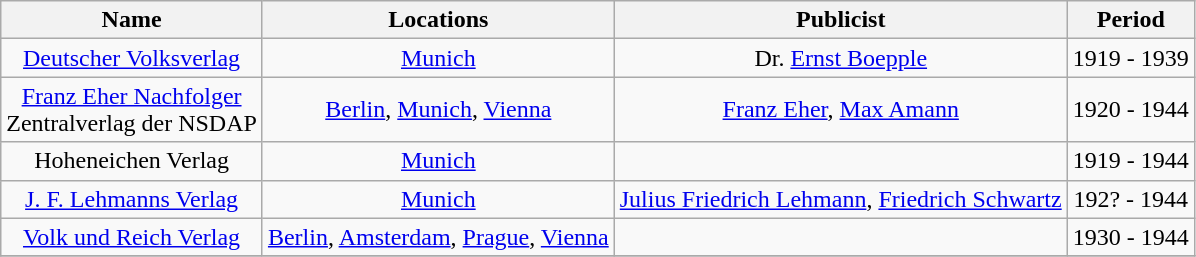<table class="wikitable" style="text-align:center">
<tr>
<th>Name</th>
<th>Locations</th>
<th>Publicist</th>
<th>Period</th>
</tr>
<tr>
<td><a href='#'>Deutscher Volksverlag</a></td>
<td><a href='#'>Munich</a></td>
<td>Dr. <a href='#'>Ernst Boepple</a></td>
<td>1919 - 1939</td>
</tr>
<tr>
<td><a href='#'>Franz Eher Nachfolger</a> <br> Zentralverlag der NSDAP</td>
<td><a href='#'>Berlin</a>, <a href='#'>Munich</a>, <a href='#'>Vienna</a></td>
<td><a href='#'>Franz Eher</a>, <a href='#'>Max Amann</a></td>
<td>1920 - 1944</td>
</tr>
<tr>
<td>Hoheneichen Verlag </td>
<td><a href='#'>Munich</a></td>
<td></td>
<td>1919 - 1944</td>
</tr>
<tr>
<td><a href='#'>J. F. Lehmanns Verlag</a></td>
<td><a href='#'>Munich</a></td>
<td><a href='#'>Julius Friedrich Lehmann</a>, <a href='#'>Friedrich Schwartz</a></td>
<td>192? - 1944</td>
</tr>
<tr>
<td><a href='#'>Volk und Reich Verlag</a></td>
<td><a href='#'>Berlin</a>, <a href='#'>Amsterdam</a>, <a href='#'>Prague</a>, <a href='#'>Vienna</a></td>
<td></td>
<td>1930 - 1944</td>
</tr>
<tr>
</tr>
</table>
